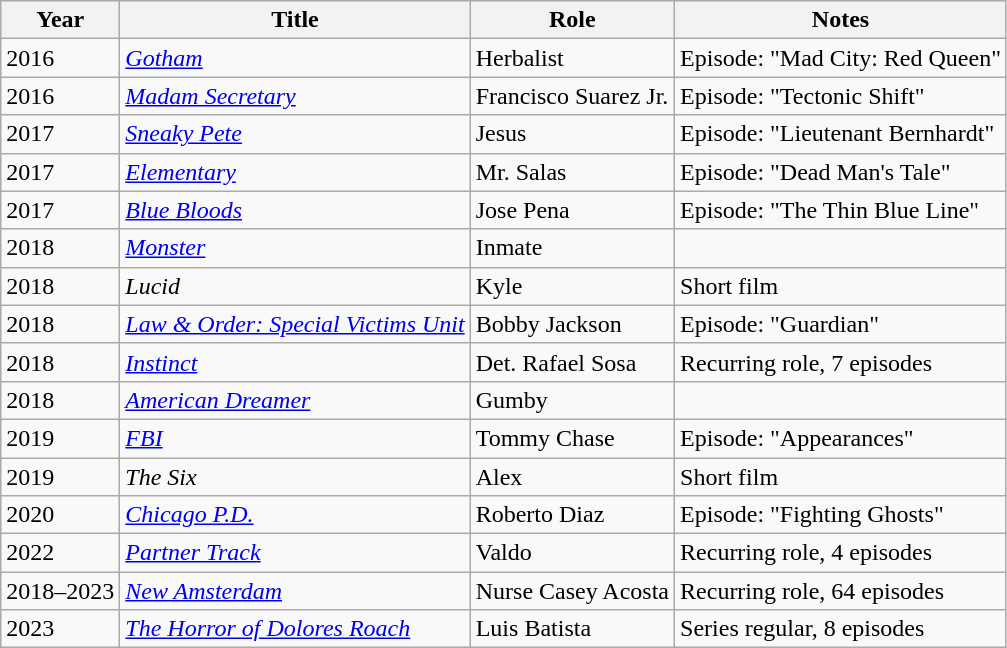<table class="wikitable sortable">
<tr>
<th>Year</th>
<th>Title</th>
<th>Role</th>
<th class="unsortable">Notes</th>
</tr>
<tr>
<td>2016</td>
<td><em><a href='#'>Gotham</a></em></td>
<td>Herbalist</td>
<td>Episode: "Mad City: Red Queen"</td>
</tr>
<tr>
<td>2016</td>
<td><em><a href='#'>Madam Secretary</a></em></td>
<td>Francisco Suarez Jr.</td>
<td>Episode: "Tectonic Shift"</td>
</tr>
<tr>
<td>2017</td>
<td><em><a href='#'>Sneaky Pete</a></em></td>
<td>Jesus</td>
<td>Episode: "Lieutenant Bernhardt"</td>
</tr>
<tr>
<td>2017</td>
<td><em><a href='#'>Elementary</a></em></td>
<td>Mr. Salas</td>
<td>Episode: "Dead Man's Tale"</td>
</tr>
<tr>
<td>2017</td>
<td><em><a href='#'>Blue Bloods</a></em></td>
<td>Jose Pena</td>
<td>Episode: "The Thin Blue Line"</td>
</tr>
<tr>
<td>2018</td>
<td><em><a href='#'>Monster</a></em></td>
<td>Inmate</td>
<td></td>
</tr>
<tr>
<td>2018</td>
<td><em>Lucid</em></td>
<td>Kyle</td>
<td>Short film</td>
</tr>
<tr>
<td>2018</td>
<td><em><a href='#'>Law & Order: Special Victims Unit</a></em></td>
<td>Bobby Jackson</td>
<td>Episode: "Guardian"</td>
</tr>
<tr>
<td>2018</td>
<td><em><a href='#'>Instinct</a></em></td>
<td>Det. Rafael Sosa</td>
<td>Recurring role, 7 episodes</td>
</tr>
<tr>
<td>2018</td>
<td><em><a href='#'>American Dreamer</a></em></td>
<td>Gumby</td>
<td></td>
</tr>
<tr>
<td>2019</td>
<td><em><a href='#'>FBI</a></em></td>
<td>Tommy Chase</td>
<td>Episode: "Appearances"</td>
</tr>
<tr>
<td>2019</td>
<td><em>The Six</em></td>
<td>Alex</td>
<td>Short film</td>
</tr>
<tr>
<td>2020</td>
<td><em><a href='#'>Chicago P.D.</a></em></td>
<td>Roberto Diaz</td>
<td>Episode: "Fighting Ghosts"</td>
</tr>
<tr>
<td>2022</td>
<td><em><a href='#'>Partner Track</a></em></td>
<td>Valdo</td>
<td>Recurring role, 4 episodes</td>
</tr>
<tr>
<td>2018–2023</td>
<td><em><a href='#'>New Amsterdam</a></em></td>
<td>Nurse Casey Acosta</td>
<td>Recurring role, 64 episodes</td>
</tr>
<tr>
<td>2023</td>
<td><em><a href='#'>The Horror of Dolores Roach</a></em></td>
<td>Luis Batista</td>
<td>Series regular, 8 episodes</td>
</tr>
</table>
